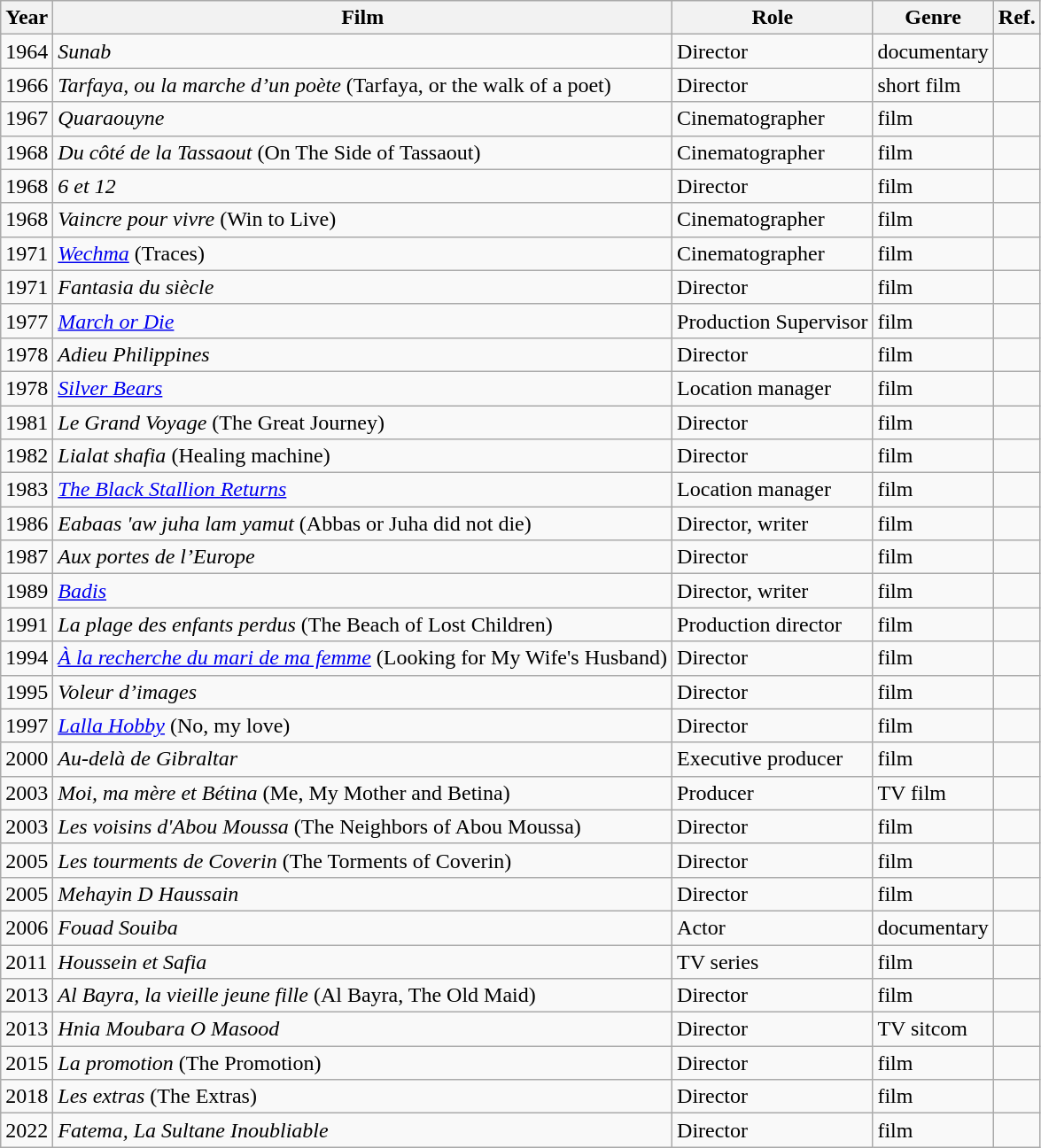<table class="wikitable">
<tr>
<th>Year</th>
<th>Film</th>
<th>Role</th>
<th>Genre</th>
<th>Ref.</th>
</tr>
<tr>
<td>1964</td>
<td><em>Sunab</em></td>
<td>Director</td>
<td>documentary</td>
<td></td>
</tr>
<tr>
<td>1966</td>
<td><em>Tarfaya, ou la marche d’un poète</em> (Tarfaya, or the walk of a poet)</td>
<td>Director</td>
<td>short film</td>
<td></td>
</tr>
<tr>
<td>1967</td>
<td><em>Quaraouyne</em></td>
<td>Cinematographer</td>
<td>film</td>
<td></td>
</tr>
<tr>
<td>1968</td>
<td><em>Du côté de la Tassaout</em> (On The Side of Tassaout)</td>
<td>Cinematographer</td>
<td>film</td>
<td></td>
</tr>
<tr>
<td>1968</td>
<td><em>6 et 12</em></td>
<td>Director</td>
<td>film</td>
<td></td>
</tr>
<tr>
<td>1968</td>
<td><em>Vaincre pour vivre</em> (Win to Live)</td>
<td>Cinematographer</td>
<td>film</td>
<td></td>
</tr>
<tr>
<td>1971</td>
<td><em><a href='#'>Wechma</a></em> (Traces)</td>
<td>Cinematographer</td>
<td>film</td>
<td></td>
</tr>
<tr>
<td>1971</td>
<td><em>Fantasia du siècle</em></td>
<td>Director</td>
<td>film</td>
<td></td>
</tr>
<tr>
<td>1977</td>
<td><em><a href='#'>March or Die</a></em></td>
<td>Production Supervisor</td>
<td>film</td>
<td></td>
</tr>
<tr>
<td>1978</td>
<td><em>Adieu Philippines</em></td>
<td>Director</td>
<td>film</td>
<td></td>
</tr>
<tr>
<td>1978</td>
<td><em><a href='#'>Silver Bears</a></em></td>
<td>Location manager</td>
<td>film</td>
<td></td>
</tr>
<tr>
<td>1981</td>
<td><em>Le Grand Voyage</em> (The Great Journey)</td>
<td>Director</td>
<td>film</td>
<td></td>
</tr>
<tr>
<td>1982</td>
<td><em>Lialat shafia</em> (Healing machine)</td>
<td>Director</td>
<td>film</td>
<td></td>
</tr>
<tr>
<td>1983</td>
<td><em><a href='#'>The Black Stallion Returns</a></em></td>
<td>Location manager</td>
<td>film</td>
<td></td>
</tr>
<tr>
<td>1986</td>
<td><em>Eabaas 'aw juha lam yamut</em> (Abbas or Juha did not die)</td>
<td>Director, writer</td>
<td>film</td>
<td></td>
</tr>
<tr>
<td>1987</td>
<td><em>Aux portes de l’Europe</em></td>
<td>Director</td>
<td>film</td>
<td></td>
</tr>
<tr>
<td>1989</td>
<td><em><a href='#'>Badis</a></em></td>
<td>Director, writer</td>
<td>film</td>
<td></td>
</tr>
<tr>
<td>1991</td>
<td><em>La plage des enfants perdus</em> (The Beach of Lost Children)</td>
<td>Production director</td>
<td>film</td>
<td></td>
</tr>
<tr>
<td>1994</td>
<td><em><a href='#'>À la recherche du mari de ma femme</a></em> (Looking for My Wife's Husband)</td>
<td>Director</td>
<td>film</td>
<td></td>
</tr>
<tr>
<td>1995</td>
<td><em>Voleur d’images</em></td>
<td>Director</td>
<td>film</td>
<td></td>
</tr>
<tr>
<td>1997</td>
<td><em><a href='#'>Lalla Hobby</a></em> (No, my love)</td>
<td>Director</td>
<td>film</td>
<td></td>
</tr>
<tr>
<td>2000</td>
<td><em>Au-delà de Gibraltar</em></td>
<td>Executive producer</td>
<td>film</td>
<td></td>
</tr>
<tr>
<td>2003</td>
<td><em>Moi, ma mère et Bétina</em> (Me, My Mother and Betina)</td>
<td>Producer</td>
<td>TV film</td>
<td></td>
</tr>
<tr>
<td>2003</td>
<td><em>Les voisins d'Abou Moussa</em> (The Neighbors of Abou Moussa)</td>
<td>Director</td>
<td>film</td>
<td></td>
</tr>
<tr>
<td>2005</td>
<td><em>Les tourments de Coverin</em> (The Torments of Coverin)</td>
<td>Director</td>
<td>film</td>
<td></td>
</tr>
<tr>
<td>2005</td>
<td><em>Mehayin D Haussain</em></td>
<td>Director</td>
<td>film</td>
<td></td>
</tr>
<tr>
<td>2006</td>
<td><em>Fouad Souiba</em></td>
<td>Actor</td>
<td>documentary</td>
<td></td>
</tr>
<tr>
<td>2011</td>
<td><em>Houssein et Safia</em></td>
<td>TV series</td>
<td>film</td>
<td></td>
</tr>
<tr>
<td>2013</td>
<td><em>Al Bayra, la vieille jeune fille</em> (Al Bayra, The Old Maid)</td>
<td>Director</td>
<td>film</td>
<td></td>
</tr>
<tr>
<td>2013</td>
<td><em>Hnia Moubara O Masood</em></td>
<td>Director</td>
<td>TV sitcom</td>
<td></td>
</tr>
<tr>
<td>2015</td>
<td><em>La promotion</em> (The Promotion)</td>
<td>Director</td>
<td>film</td>
<td></td>
</tr>
<tr>
<td>2018</td>
<td><em>Les extras</em> (The Extras)</td>
<td>Director</td>
<td>film</td>
<td></td>
</tr>
<tr>
<td>2022</td>
<td><em>Fatema, La Sultane Inoubliable</em></td>
<td>Director</td>
<td>film</td>
<td></td>
</tr>
</table>
